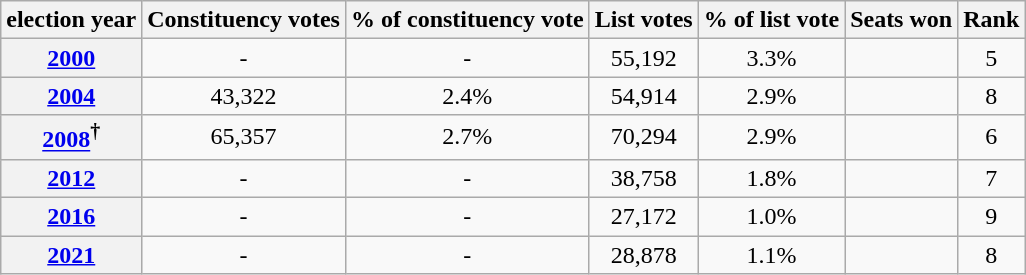<table class="wikitable">
<tr>
<th>election year</th>
<th>Constituency votes</th>
<th>% of constituency vote</th>
<th>List votes</th>
<th>% of list vote</th>
<th>Seats won</th>
<th>Rank</th>
</tr>
<tr>
<th><a href='#'>2000</a></th>
<td style="text-align:center;">-</td>
<td style="text-align:center;">-</td>
<td style="text-align:center;">55,192</td>
<td style="text-align:center;">3.3%</td>
<td style="text-align:center;"></td>
<td style="text-align:center;">5</td>
</tr>
<tr>
<th><a href='#'>2004</a></th>
<td style="text-align:center;">43,322</td>
<td style="text-align:center;">2.4%</td>
<td style="text-align:center;">54,914 </td>
<td style="text-align:center;">2.9% </td>
<td style="text-align:center;"></td>
<td style="text-align:center;">8</td>
</tr>
<tr>
<th><a href='#'>2008</a><sup>†</sup></th>
<td style="text-align:center;">65,357</td>
<td style="text-align:center;">2.7%</td>
<td style="text-align:center;">70,294</td>
<td style="text-align:center;">2.9% </td>
<td style="text-align:center;"></td>
<td style="text-align:center;">6</td>
</tr>
<tr>
<th><a href='#'>2012</a></th>
<td style="text-align:center;">-</td>
<td style="text-align:center;">-</td>
<td style="text-align:center;">38,758</td>
<td style="text-align:center;">1.8% </td>
<td style="text-align:center;"></td>
<td style="text-align:center;">7</td>
</tr>
<tr>
<th><a href='#'>2016</a></th>
<td style="text-align:center;">-</td>
<td style="text-align:center;">-</td>
<td style="text-align:center;">27,172  </td>
<td style="text-align:center;">1.0%  </td>
<td style="text-align:center;"></td>
<td style="text-align:center;">9</td>
</tr>
<tr>
<th><a href='#'>2021</a></th>
<td style="text-align:center;">-</td>
<td style="text-align:center;">-</td>
<td style="text-align:center;">28,878 </td>
<td style="text-align:center;">1.1%  </td>
<td style="text-align:center;"></td>
<td style="text-align:center;">8</td>
</tr>
</table>
